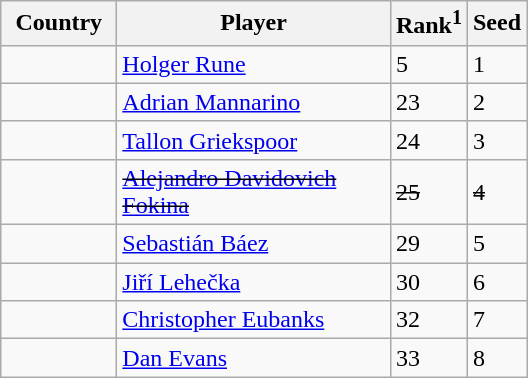<table class="sortable wikitable">
<tr>
<th width="70">Country</th>
<th width="175">Player</th>
<th>Rank<sup>1</sup></th>
<th>Seed</th>
</tr>
<tr>
<td></td>
<td><a href='#'>Holger Rune</a></td>
<td>5</td>
<td>1</td>
</tr>
<tr>
<td></td>
<td><a href='#'>Adrian Mannarino</a></td>
<td>23</td>
<td>2</td>
</tr>
<tr>
<td></td>
<td><a href='#'>Tallon Griekspoor</a></td>
<td>24</td>
<td>3</td>
</tr>
<tr>
<td><s></s></td>
<td><s><a href='#'>Alejandro Davidovich Fokina</a></s></td>
<td><s>25</s></td>
<td><s>4</s></td>
</tr>
<tr>
<td></td>
<td><a href='#'>Sebastián Báez</a></td>
<td>29</td>
<td>5</td>
</tr>
<tr>
<td></td>
<td><a href='#'>Jiří Lehečka</a></td>
<td>30</td>
<td>6</td>
</tr>
<tr>
<td></td>
<td><a href='#'>Christopher Eubanks</a></td>
<td>32</td>
<td>7</td>
</tr>
<tr>
<td></td>
<td><a href='#'>Dan Evans</a></td>
<td>33</td>
<td>8</td>
</tr>
</table>
